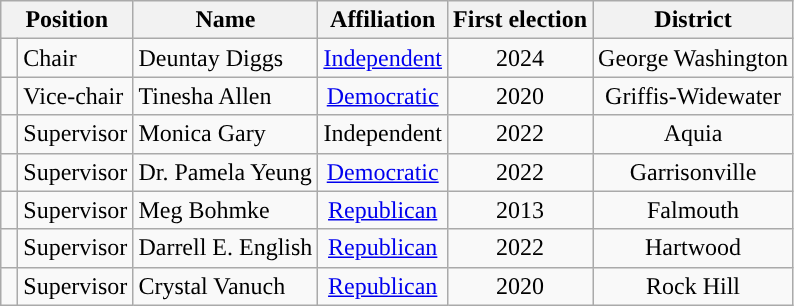<table class=wikitable>
<tr>
<th colspan=2 align=center valign=bottom>Position</th>
<th style="text-align:center;">Name</th>
<th valign=bottom>Affiliation</th>
<th valign=bottom align=center>First election</th>
<th valign=bottom align=center>District</th>
</tr>
<tr>
<td style="background-color:"> </td>
<td>Chair</td>
<td>Deuntay Diggs</td>
<td style="text-align:center;"><a href='#'>Independent</a></td>
<td style="text-align:center;">2024</td>
<td style="text-align:center;">George Washington</td>
</tr>
<tr>
<td style="background-color:"> </td>
<td>Vice-chair</td>
<td>Tinesha Allen</td>
<td style="text-align:center;"><a href='#'>Democratic</a></td>
<td style="text-align:center;">2020</td>
<td style="text-align:center;">Griffis-Widewater</td>
</tr>
<tr>
<td style="background-color:"></td>
<td>Supervisor</td>
<td>Monica Gary</td>
<td style="text-align:center;">Independent</td>
<td style="text-align:center;">2022</td>
<td style="text-align:center;">Aquia</td>
</tr>
<tr>
<td style="background-color:"> </td>
<td>Supervisor</td>
<td>Dr. Pamela Yeung</td>
<td style="text-align:center;"><a href='#'>Democratic</a></td>
<td style="text-align:center;">2022</td>
<td style="text-align:center;">Garrisonville</td>
</tr>
<tr>
<td style="background-color:"> </td>
<td>Supervisor</td>
<td>Meg Bohmke</td>
<td style="text-align:center;"><a href='#'>Republican</a></td>
<td style="text-align:center;">2013</td>
<td style="text-align:center;">Falmouth</td>
</tr>
<tr>
<td style="background-color:"> </td>
<td>Supervisor</td>
<td>Darrell E. English</td>
<td style="text-align:center;"><a href='#'>Republican</a></td>
<td style="text-align:center;">2022</td>
<td style="text-align:center;">Hartwood</td>
</tr>
<tr>
<td style="background-color:"> </td>
<td>Supervisor</td>
<td>Crystal Vanuch</td>
<td style="text-align:center;"><a href='#'>Republican</a></td>
<td style="text-align:center;">2020</td>
<td style="text-align:center;">Rock Hill</td>
</tr>
</table>
